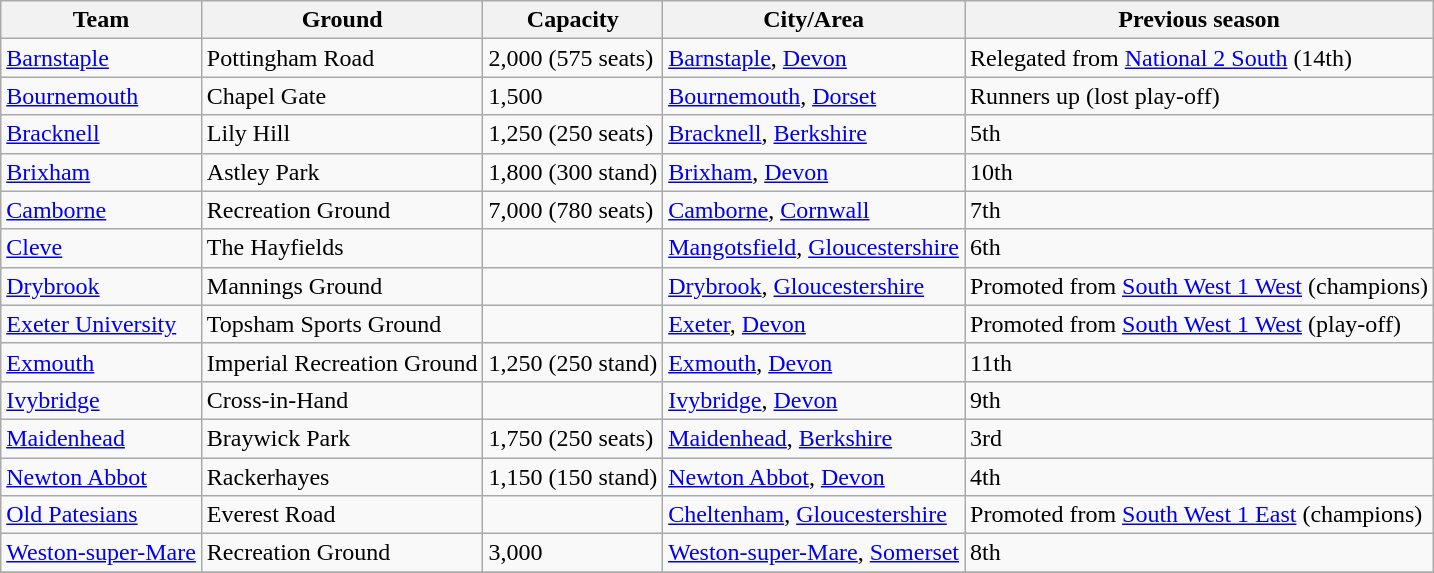<table class="wikitable sortable">
<tr>
<th>Team</th>
<th>Ground</th>
<th>Capacity</th>
<th>City/Area</th>
<th>Previous season</th>
</tr>
<tr>
<td><a href='#'>Barnstaple</a></td>
<td>Pottingham Road</td>
<td>2,000 (575 seats)</td>
<td><a href='#'>Barnstaple</a>, <a href='#'>Devon</a></td>
<td>Relegated from <a href='#'>National 2 South</a> (14th)</td>
</tr>
<tr>
<td><a href='#'>Bournemouth</a></td>
<td>Chapel Gate</td>
<td>1,500</td>
<td><a href='#'>Bournemouth</a>, <a href='#'>Dorset</a></td>
<td>Runners up (lost play-off)</td>
</tr>
<tr>
<td><a href='#'>Bracknell</a></td>
<td>Lily Hill</td>
<td>1,250 (250 seats)</td>
<td><a href='#'>Bracknell</a>, <a href='#'>Berkshire</a></td>
<td>5th</td>
</tr>
<tr>
<td><a href='#'>Brixham</a></td>
<td>Astley Park</td>
<td>1,800 (300 stand)</td>
<td><a href='#'>Brixham</a>, <a href='#'>Devon</a></td>
<td>10th</td>
</tr>
<tr>
<td><a href='#'>Camborne</a></td>
<td>Recreation Ground</td>
<td>7,000 (780 seats)</td>
<td><a href='#'>Camborne</a>, <a href='#'>Cornwall</a></td>
<td>7th</td>
</tr>
<tr>
<td><a href='#'>Cleve</a></td>
<td>The Hayfields</td>
<td></td>
<td><a href='#'>Mangotsfield</a>, <a href='#'>Gloucestershire</a></td>
<td>6th</td>
</tr>
<tr>
<td><a href='#'>Drybrook</a></td>
<td>Mannings Ground</td>
<td></td>
<td><a href='#'>Drybrook</a>, <a href='#'>Gloucestershire</a></td>
<td>Promoted from <a href='#'>South West 1 West</a> (champions)</td>
</tr>
<tr>
<td><a href='#'>Exeter University</a></td>
<td>Topsham Sports Ground</td>
<td></td>
<td><a href='#'>Exeter</a>, <a href='#'>Devon</a></td>
<td>Promoted from <a href='#'>South West 1 West</a> (play-off)</td>
</tr>
<tr>
<td><a href='#'>Exmouth</a></td>
<td>Imperial Recreation Ground</td>
<td>1,250 (250 stand)</td>
<td><a href='#'>Exmouth</a>, <a href='#'>Devon</a></td>
<td>11th</td>
</tr>
<tr>
<td><a href='#'>Ivybridge</a></td>
<td>Cross-in-Hand</td>
<td></td>
<td><a href='#'>Ivybridge</a>, <a href='#'>Devon</a></td>
<td>9th</td>
</tr>
<tr>
<td><a href='#'>Maidenhead</a></td>
<td>Braywick Park</td>
<td>1,750 (250 seats)</td>
<td><a href='#'>Maidenhead</a>, <a href='#'>Berkshire</a></td>
<td>3rd</td>
</tr>
<tr>
<td><a href='#'>Newton Abbot</a></td>
<td>Rackerhayes</td>
<td>1,150 (150 stand)</td>
<td><a href='#'>Newton Abbot</a>, <a href='#'>Devon</a></td>
<td>4th</td>
</tr>
<tr>
<td><a href='#'>Old Patesians</a></td>
<td>Everest Road</td>
<td></td>
<td><a href='#'>Cheltenham</a>, <a href='#'>Gloucestershire</a></td>
<td>Promoted from <a href='#'>South West 1 East</a> (champions)</td>
</tr>
<tr>
<td><a href='#'>Weston-super-Mare</a></td>
<td>Recreation Ground</td>
<td>3,000</td>
<td><a href='#'>Weston-super-Mare</a>, <a href='#'>Somerset</a></td>
<td>8th</td>
</tr>
<tr>
</tr>
</table>
